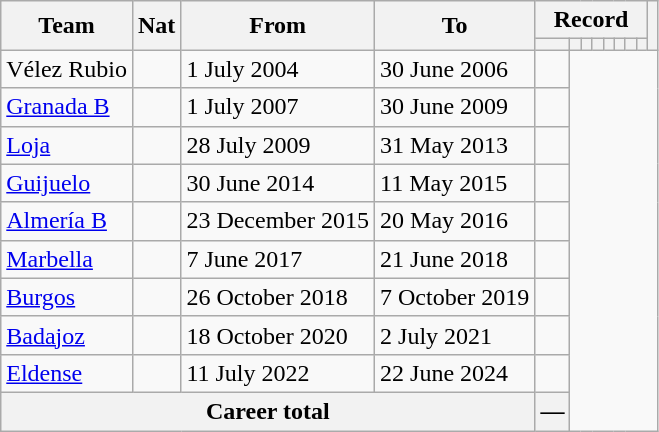<table class="wikitable" style="text-align: center">
<tr>
<th rowspan="2">Team</th>
<th rowspan="2">Nat</th>
<th rowspan="2">From</th>
<th rowspan="2">To</th>
<th colspan="8">Record</th>
<th rowspan=2></th>
</tr>
<tr>
<th></th>
<th></th>
<th></th>
<th></th>
<th></th>
<th></th>
<th></th>
<th></th>
</tr>
<tr>
<td align="left">Vélez Rubio</td>
<td></td>
<td align=left>1 July 2004</td>
<td align=left>30 June 2006<br></td>
<td></td>
</tr>
<tr>
<td align="left"><a href='#'>Granada B</a></td>
<td></td>
<td align=left>1 July 2007</td>
<td align=left>30 June 2009<br></td>
<td></td>
</tr>
<tr>
<td align="left"><a href='#'>Loja</a></td>
<td></td>
<td align=left>28 July 2009</td>
<td align=left>31 May 2013<br></td>
<td></td>
</tr>
<tr>
<td align="left"><a href='#'>Guijuelo</a></td>
<td></td>
<td align=left>30 June 2014</td>
<td align=left>11 May 2015<br></td>
<td></td>
</tr>
<tr>
<td align="left"><a href='#'>Almería B</a></td>
<td></td>
<td align=left>23 December 2015</td>
<td align=left>20 May 2016<br></td>
<td></td>
</tr>
<tr>
<td align="left"><a href='#'>Marbella</a></td>
<td></td>
<td align=left>7 June 2017</td>
<td align=left>21 June 2018<br></td>
<td></td>
</tr>
<tr>
<td align="left"><a href='#'>Burgos</a></td>
<td></td>
<td align=left>26 October 2018</td>
<td align=left>7 October 2019<br></td>
<td></td>
</tr>
<tr>
<td align="left"><a href='#'>Badajoz</a></td>
<td></td>
<td align=left>18 October 2020</td>
<td align=left>2 July 2021<br></td>
<td></td>
</tr>
<tr>
<td align="left"><a href='#'>Eldense</a></td>
<td></td>
<td align=left>11 July 2022</td>
<td align=left>22 June 2024<br></td>
<td></td>
</tr>
<tr>
<th colspan=4>Career total<br></th>
<th>—</th>
</tr>
</table>
